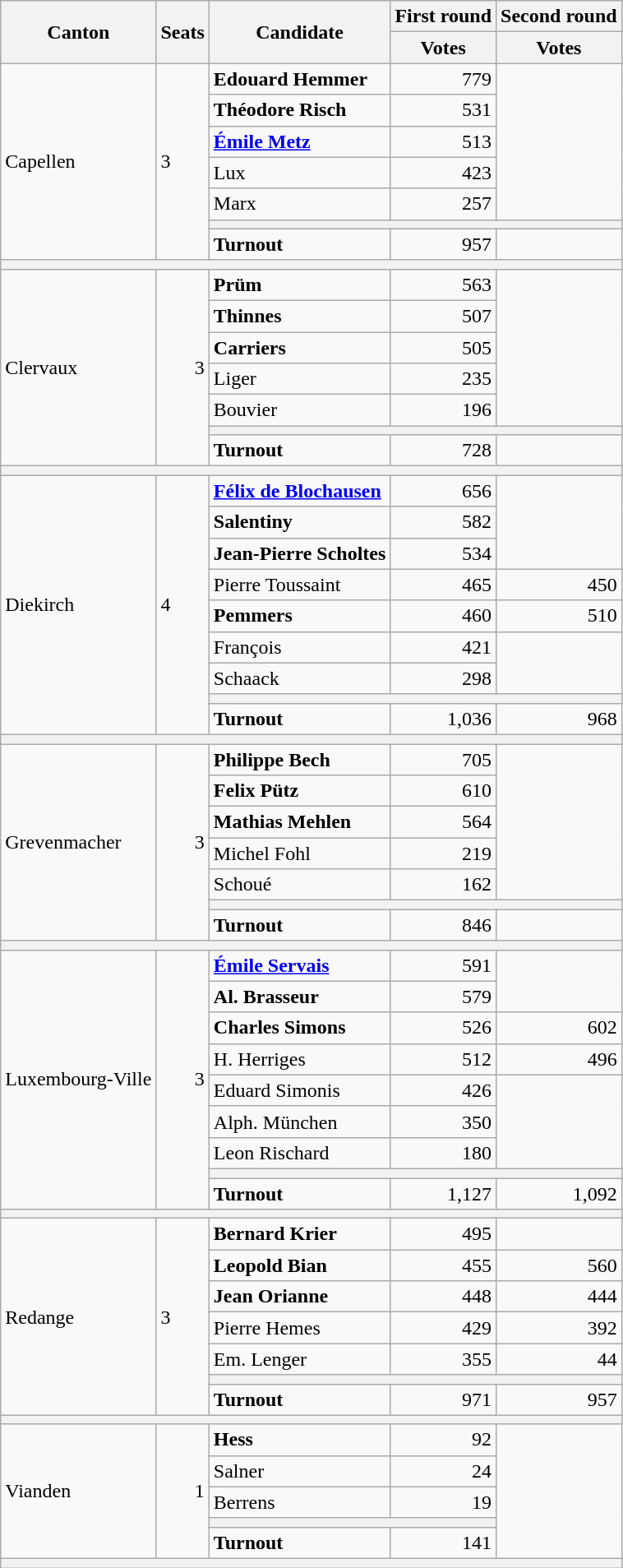<table class=wikitable>
<tr>
<th rowspan=2>Canton</th>
<th rowspan=2>Seats</th>
<th rowspan=2>Candidate</th>
<th>First round</th>
<th>Second round</th>
</tr>
<tr>
<th>Votes</th>
<th>Votes</th>
</tr>
<tr>
<td rowspan="7">Capellen</td>
<td rowspan="7">3</td>
<td><strong>Edouard Hemmer</strong></td>
<td align=right>779</td>
<td rowspan="5"></td>
</tr>
<tr>
<td><strong>Théodore Risch</strong></td>
<td align=right>531</td>
</tr>
<tr>
<td><strong><a href='#'>Émile Metz</a></strong></td>
<td align=right>513</td>
</tr>
<tr>
<td>Lux</td>
<td align="right">423</td>
</tr>
<tr>
<td>Marx</td>
<td align="right">257</td>
</tr>
<tr>
<th colspan=3></th>
</tr>
<tr>
<td><strong>Turnout</strong></td>
<td align=right>957</td>
<td align=right></td>
</tr>
<tr>
<th colspan=5></th>
</tr>
<tr>
<td rowspan="7">Clervaux</td>
<td rowspan="7" align="right">3</td>
<td><strong>Prüm</strong></td>
<td align=right>563</td>
<td rowspan="5"></td>
</tr>
<tr>
<td><strong>Thinnes</strong></td>
<td align=right>507</td>
</tr>
<tr>
<td><strong>Carriers</strong></td>
<td align="right">505</td>
</tr>
<tr>
<td>Liger</td>
<td align=right>235</td>
</tr>
<tr>
<td>Bouvier</td>
<td align=right>196</td>
</tr>
<tr>
<th colspan=3></th>
</tr>
<tr>
<td><strong>Turnout</strong></td>
<td align=right>728</td>
<td align=right></td>
</tr>
<tr>
<th colspan=5></th>
</tr>
<tr>
<td rowspan="9">Diekirch</td>
<td rowspan="9">4</td>
<td><strong><a href='#'>Félix de Blochausen</a></strong></td>
<td align=right>656</td>
<td rowspan="3"></td>
</tr>
<tr>
<td><strong>Salentiny</strong></td>
<td align=right>582</td>
</tr>
<tr>
<td><strong>Jean-Pierre Scholtes</strong></td>
<td align=right>534</td>
</tr>
<tr>
<td>Pierre Toussaint</td>
<td align="right">465</td>
<td align="right">450</td>
</tr>
<tr>
<td><strong>Pemmers</strong></td>
<td align="right">460</td>
<td align="right">510</td>
</tr>
<tr>
<td>François</td>
<td align="right">421</td>
<td rowspan="2" align="right"></td>
</tr>
<tr>
<td>Schaack</td>
<td align="right">298</td>
</tr>
<tr>
<th colspan=3></th>
</tr>
<tr>
<td><strong>Turnout</strong></td>
<td align=right>1,036</td>
<td align=right>968</td>
</tr>
<tr>
<th colspan=5></th>
</tr>
<tr>
<td rowspan="7">Grevenmacher</td>
<td rowspan="7" align="right">3</td>
<td><strong>Philippe Bech</strong></td>
<td align=right>705</td>
<td rowspan="5"></td>
</tr>
<tr>
<td><strong>Felix Pütz</strong></td>
<td align="right">610</td>
</tr>
<tr>
<td><strong>Mathias Mehlen</strong></td>
<td align="right">564</td>
</tr>
<tr>
<td>Michel Fohl</td>
<td align="right">219</td>
</tr>
<tr>
<td>Schoué</td>
<td align=right>162</td>
</tr>
<tr>
<th colspan="3"></th>
</tr>
<tr>
<td><strong>Turnout</strong></td>
<td align=right>846</td>
<td align=right></td>
</tr>
<tr>
<th colspan=5></th>
</tr>
<tr>
<td rowspan="9">Luxembourg-Ville</td>
<td rowspan="9" align="right">3</td>
<td><strong><a href='#'>Émile Servais</a></strong></td>
<td align=right>591</td>
<td rowspan="2"></td>
</tr>
<tr>
<td><strong>Al. Brasseur</strong></td>
<td align=right>579</td>
</tr>
<tr>
<td><strong>Charles Simons</strong></td>
<td align=right>526</td>
<td align=right>602</td>
</tr>
<tr>
<td>H. Herriges</td>
<td align=right>512</td>
<td align=right>496</td>
</tr>
<tr>
<td>Eduard Simonis</td>
<td align=right>426</td>
<td rowspan="3" align="right"></td>
</tr>
<tr>
<td>Alph. München</td>
<td align=right>350</td>
</tr>
<tr>
<td>Leon Rischard</td>
<td align=right>180</td>
</tr>
<tr>
<th colspan="3"></th>
</tr>
<tr>
<td><strong>Turnout</strong></td>
<td align=right>1,127</td>
<td align=right>1,092</td>
</tr>
<tr>
<th colspan=5></th>
</tr>
<tr>
<td rowspan="7">Redange</td>
<td rowspan="7">3</td>
<td><strong>Bernard Krier</strong></td>
<td align=right>495</td>
<td></td>
</tr>
<tr>
<td><strong>Leopold Bian</strong></td>
<td align=right>455</td>
<td align="right">560</td>
</tr>
<tr>
<td><strong>Jean Orianne</strong></td>
<td align=right>448</td>
<td align="right">444</td>
</tr>
<tr>
<td>Pierre Hemes</td>
<td align="right">429</td>
<td align="right">392</td>
</tr>
<tr>
<td>Em. Lenger</td>
<td align="right">355</td>
<td align="right">44</td>
</tr>
<tr>
<th colspan=3></th>
</tr>
<tr>
<td><strong>Turnout</strong></td>
<td align=right>971</td>
<td align=right>957</td>
</tr>
<tr>
<th colspan=5></th>
</tr>
<tr>
<td rowspan="5">Vianden</td>
<td rowspan="5" align="right">1</td>
<td><strong>Hess</strong></td>
<td align=right>92</td>
<td rowspan="5"></td>
</tr>
<tr>
<td>Salner</td>
<td align=right>24</td>
</tr>
<tr>
<td>Berrens</td>
<td align=right>19</td>
</tr>
<tr>
<th colspan=2></th>
</tr>
<tr>
<td><strong>Turnout</strong></td>
<td align=right>141</td>
</tr>
<tr>
<th colspan=5></th>
</tr>
</table>
